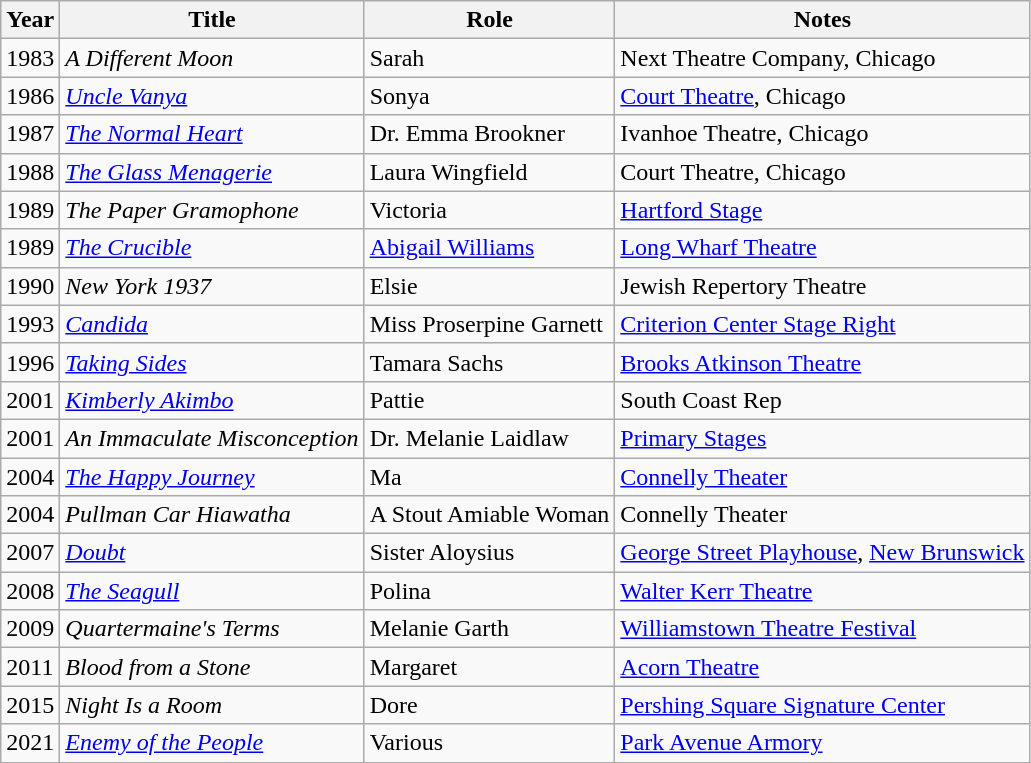<table class="wikitable sortable">
<tr>
<th>Year</th>
<th>Title</th>
<th>Role</th>
<th class="unsortable">Notes</th>
</tr>
<tr>
<td>1983</td>
<td><em>A Different Moon</em></td>
<td>Sarah</td>
<td>Next Theatre Company, Chicago</td>
</tr>
<tr>
<td>1986</td>
<td><em><a href='#'>Uncle Vanya</a></em></td>
<td>Sonya</td>
<td><a href='#'>Court Theatre</a>, Chicago</td>
</tr>
<tr>
<td>1987</td>
<td><em><a href='#'>The Normal Heart</a></em></td>
<td>Dr. Emma Brookner</td>
<td>Ivanhoe Theatre, Chicago</td>
</tr>
<tr>
<td>1988</td>
<td><em><a href='#'>The Glass Menagerie</a></em></td>
<td>Laura Wingfield</td>
<td>Court Theatre, Chicago</td>
</tr>
<tr>
<td>1989</td>
<td><em>The Paper Gramophone</em></td>
<td>Victoria</td>
<td><a href='#'>Hartford Stage</a></td>
</tr>
<tr>
<td>1989</td>
<td><em><a href='#'>The Crucible</a></em></td>
<td><a href='#'>Abigail Williams</a></td>
<td><a href='#'>Long Wharf Theatre</a></td>
</tr>
<tr>
<td>1990</td>
<td><em>New York 1937</em></td>
<td>Elsie</td>
<td>Jewish Repertory Theatre</td>
</tr>
<tr>
<td>1993</td>
<td><em><a href='#'>Candida</a></em></td>
<td>Miss Proserpine Garnett</td>
<td><a href='#'>Criterion Center Stage Right</a></td>
</tr>
<tr>
<td>1996</td>
<td><em><a href='#'>Taking Sides</a></em></td>
<td>Tamara Sachs</td>
<td><a href='#'>Brooks Atkinson Theatre</a></td>
</tr>
<tr>
<td>2001</td>
<td><em><a href='#'>Kimberly Akimbo</a></em></td>
<td>Pattie</td>
<td>South Coast Rep</td>
</tr>
<tr>
<td>2001</td>
<td><em>An Immaculate Misconception</em></td>
<td>Dr. Melanie Laidlaw</td>
<td><a href='#'>Primary Stages</a></td>
</tr>
<tr>
<td>2004</td>
<td><em><a href='#'>The Happy Journey</a></em></td>
<td>Ma</td>
<td><a href='#'>Connelly Theater</a></td>
</tr>
<tr>
<td>2004</td>
<td><em>Pullman Car Hiawatha</em></td>
<td>A Stout Amiable Woman</td>
<td>Connelly Theater</td>
</tr>
<tr>
<td>2007</td>
<td><em><a href='#'>Doubt</a></em></td>
<td>Sister Aloysius</td>
<td><a href='#'>George Street Playhouse</a>, <a href='#'>New Brunswick</a></td>
</tr>
<tr>
<td>2008</td>
<td><em><a href='#'>The Seagull</a></em></td>
<td>Polina</td>
<td><a href='#'>Walter Kerr Theatre</a></td>
</tr>
<tr>
<td>2009</td>
<td><em>Quartermaine's Terms</em></td>
<td>Melanie Garth</td>
<td><a href='#'>Williamstown Theatre Festival</a></td>
</tr>
<tr>
<td>2011</td>
<td><em>Blood from a Stone</em></td>
<td>Margaret</td>
<td><a href='#'>Acorn Theatre</a></td>
</tr>
<tr>
<td>2015</td>
<td><em>Night Is a Room</em></td>
<td>Dore</td>
<td><a href='#'>Pershing Square Signature Center</a></td>
</tr>
<tr>
<td>2021</td>
<td><em><a href='#'>Enemy of the People</a></em></td>
<td>Various</td>
<td><a href='#'>Park Avenue Armory</a></td>
</tr>
</table>
